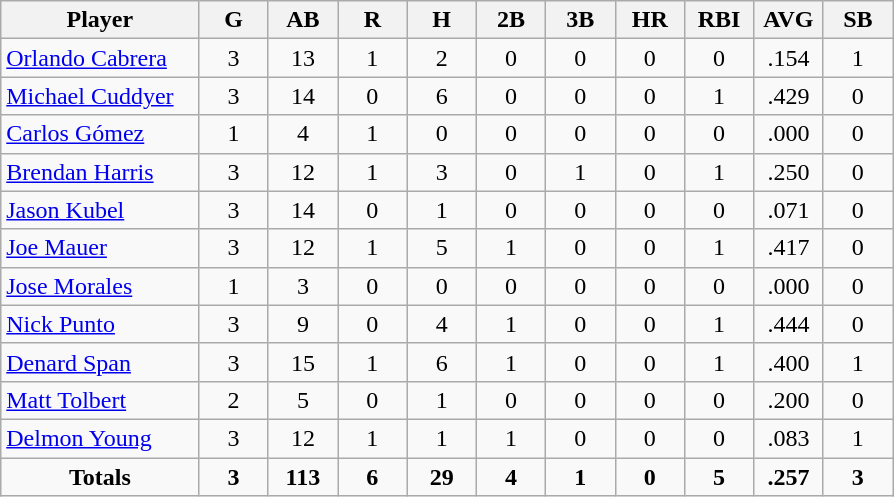<table class="wikitable">
<tr>
<th bgcolor="#DDDDFF" width="20%">Player</th>
<th bgcolor="#DDDDFF" width="7%">G</th>
<th bgcolor="#DDDDFF" width="7%">AB</th>
<th bgcolor="#DDDDFF" width="7%">R</th>
<th bgcolor="#DDDDFF" width="7%">H</th>
<th bgcolor="#DDDDFF" width="7%">2B</th>
<th bgcolor="#DDDDFF" width="7%">3B</th>
<th bgcolor="#DDDDFF" width="7%">HR</th>
<th bgcolor="#DDDDFF" width="7%">RBI</th>
<th bgcolor="#DDDDFF" width="7%">AVG</th>
<th bgcolor="#DDDDFF" width="7%">SB</th>
</tr>
<tr>
<td><a href='#'>Orlando Cabrera</a></td>
<td style="text-align:center">3</td>
<td style="text-align:center">13</td>
<td style="text-align:center">1</td>
<td style="text-align:center">2</td>
<td style="text-align:center">0</td>
<td style="text-align:center">0</td>
<td style="text-align:center">0</td>
<td style="text-align:center">0</td>
<td style="text-align:center">.154</td>
<td style="text-align:center">1</td>
</tr>
<tr>
<td><a href='#'>Michael Cuddyer</a></td>
<td style="text-align:center">3</td>
<td style="text-align:center">14</td>
<td style="text-align:center">0</td>
<td style="text-align:center">6</td>
<td style="text-align:center">0</td>
<td style="text-align:center">0</td>
<td style="text-align:center">0</td>
<td style="text-align:center">1</td>
<td style="text-align:center">.429</td>
<td style="text-align:center">0</td>
</tr>
<tr>
<td><a href='#'>Carlos Gómez</a></td>
<td style="text-align:center">1</td>
<td style="text-align:center">4</td>
<td style="text-align:center">1</td>
<td style="text-align:center">0</td>
<td style="text-align:center">0</td>
<td style="text-align:center">0</td>
<td style="text-align:center">0</td>
<td style="text-align:center">0</td>
<td style="text-align:center">.000</td>
<td style="text-align:center">0</td>
</tr>
<tr>
<td><a href='#'>Brendan Harris</a></td>
<td style="text-align:center">3</td>
<td style="text-align:center">12</td>
<td style="text-align:center">1</td>
<td style="text-align:center">3</td>
<td style="text-align:center">0</td>
<td style="text-align:center">1</td>
<td style="text-align:center">0</td>
<td style="text-align:center">1</td>
<td style="text-align:center">.250</td>
<td style="text-align:center">0</td>
</tr>
<tr>
<td><a href='#'>Jason Kubel</a></td>
<td style="text-align:center">3</td>
<td style="text-align:center">14</td>
<td style="text-align:center">0</td>
<td style="text-align:center">1</td>
<td style="text-align:center">0</td>
<td style="text-align:center">0</td>
<td style="text-align:center">0</td>
<td style="text-align:center">0</td>
<td style="text-align:center">.071</td>
<td style="text-align:center">0</td>
</tr>
<tr>
<td><a href='#'>Joe Mauer</a></td>
<td style="text-align:center">3</td>
<td style="text-align:center">12</td>
<td style="text-align:center">1</td>
<td style="text-align:center">5</td>
<td style="text-align:center">1</td>
<td style="text-align:center">0</td>
<td style="text-align:center">0</td>
<td style="text-align:center">1</td>
<td style="text-align:center">.417</td>
<td style="text-align:center">0</td>
</tr>
<tr>
<td><a href='#'>Jose Morales</a></td>
<td style="text-align:center">1</td>
<td style="text-align:center">3</td>
<td style="text-align:center">0</td>
<td style="text-align:center">0</td>
<td style="text-align:center">0</td>
<td style="text-align:center">0</td>
<td style="text-align:center">0</td>
<td style="text-align:center">0</td>
<td style="text-align:center">.000</td>
<td style="text-align:center">0</td>
</tr>
<tr>
<td><a href='#'>Nick Punto</a></td>
<td style="text-align:center">3</td>
<td style="text-align:center">9</td>
<td style="text-align:center">0</td>
<td style="text-align:center">4</td>
<td style="text-align:center">1</td>
<td style="text-align:center">0</td>
<td style="text-align:center">0</td>
<td style="text-align:center">1</td>
<td style="text-align:center">.444</td>
<td style="text-align:center">0</td>
</tr>
<tr>
<td><a href='#'>Denard Span</a></td>
<td style="text-align:center">3</td>
<td style="text-align:center">15</td>
<td style="text-align:center">1</td>
<td style="text-align:center">6</td>
<td style="text-align:center">1</td>
<td style="text-align:center">0</td>
<td style="text-align:center">0</td>
<td style="text-align:center">1</td>
<td style="text-align:center">.400</td>
<td style="text-align:center">1</td>
</tr>
<tr>
<td><a href='#'>Matt Tolbert</a></td>
<td style="text-align:center">2</td>
<td style="text-align:center">5</td>
<td style="text-align:center">0</td>
<td style="text-align:center">1</td>
<td style="text-align:center">0</td>
<td style="text-align:center">0</td>
<td style="text-align:center">0</td>
<td style="text-align:center">0</td>
<td style="text-align:center">.200</td>
<td style="text-align:center">0</td>
</tr>
<tr>
<td><a href='#'>Delmon Young</a></td>
<td style="text-align:center">3</td>
<td style="text-align:center">12</td>
<td style="text-align:center">1</td>
<td style="text-align:center">1</td>
<td style="text-align:center">1</td>
<td style="text-align:center">0</td>
<td style="text-align:center">0</td>
<td style="text-align:center">0</td>
<td style="text-align:center">.083</td>
<td style="text-align:center">1</td>
</tr>
<tr>
<td style="text-align:center"><strong>Totals</strong></td>
<td style="text-align:center"><strong>3</strong></td>
<td style="text-align:center"><strong>113</strong></td>
<td style="text-align:center"><strong>6</strong></td>
<td style="text-align:center"><strong>29</strong></td>
<td style="text-align:center"><strong>4</strong></td>
<td style="text-align:center"><strong>1</strong></td>
<td style="text-align:center"><strong>0</strong></td>
<td style="text-align:center"><strong>5</strong></td>
<td style="text-align:center"><strong>.257</strong></td>
<td style="text-align:center"><strong>3</strong></td>
</tr>
</table>
